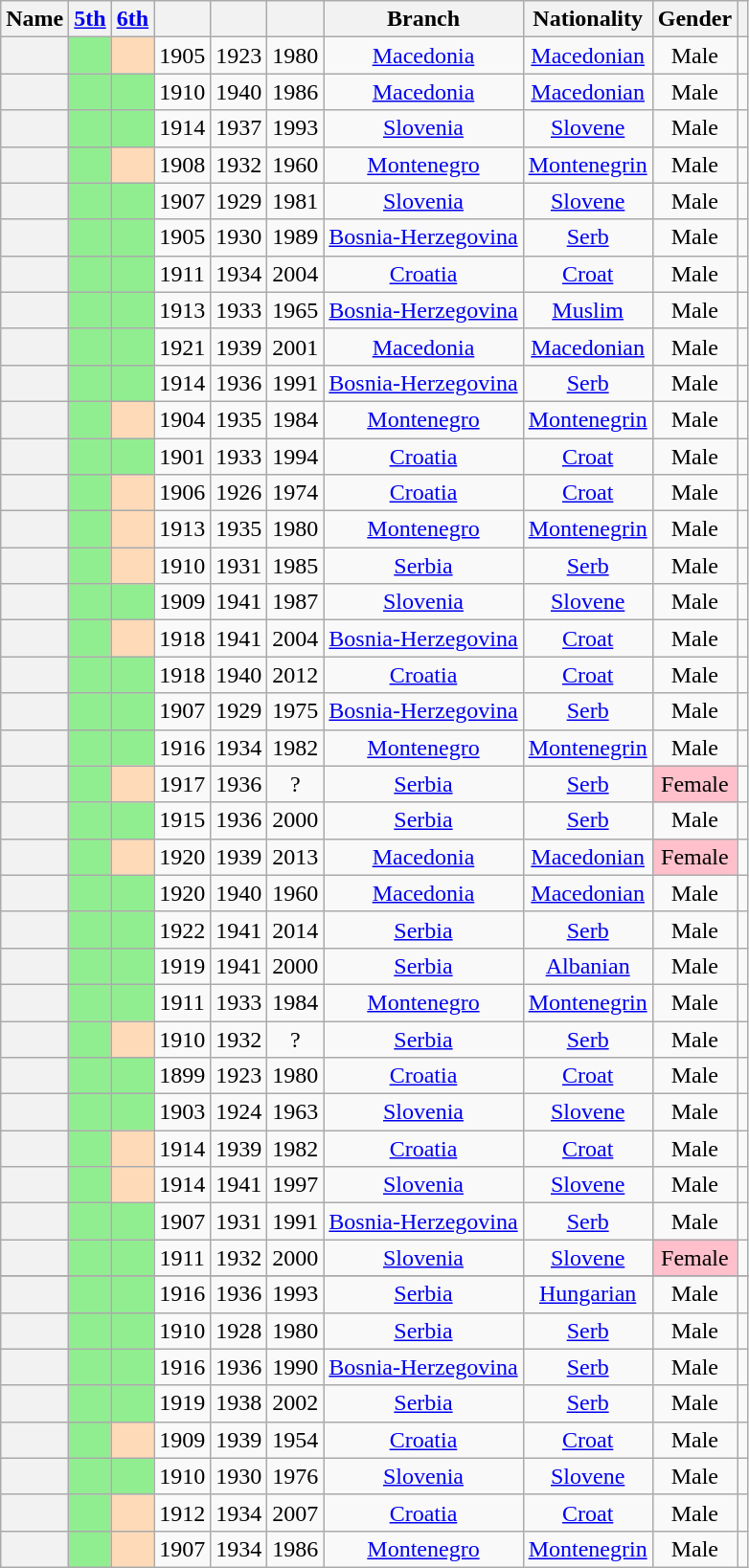<table class="wikitable sortable" style=text-align:center>
<tr>
<th scope="col">Name</th>
<th scope="col"><a href='#'>5th</a></th>
<th scope="col"><a href='#'>6th</a></th>
<th scope="col"></th>
<th scope="col"></th>
<th scope="col"></th>
<th scope="col">Branch</th>
<th scope="col">Nationality</th>
<th scope="col">Gender</th>
<th scope="col" class="unsortable"></th>
</tr>
<tr>
<th align="center" scope="row" style="font-weight:normal;"></th>
<td bgcolor = LightGreen></td>
<td bgcolor = PeachPuff></td>
<td>1905</td>
<td>1923</td>
<td>1980</td>
<td><a href='#'>Macedonia</a></td>
<td><a href='#'>Macedonian</a></td>
<td>Male</td>
<td></td>
</tr>
<tr>
<th align="center" scope="row" style="font-weight:normal;"></th>
<td bgcolor = LightGreen></td>
<td bgcolor = LightGreen></td>
<td>1910</td>
<td>1940</td>
<td>1986</td>
<td><a href='#'>Macedonia</a></td>
<td><a href='#'>Macedonian</a></td>
<td>Male</td>
<td></td>
</tr>
<tr>
<th align="center" scope="row" style="font-weight:normal;"></th>
<td bgcolor = LightGreen></td>
<td bgcolor = LightGreen></td>
<td>1914</td>
<td>1937</td>
<td>1993</td>
<td><a href='#'>Slovenia</a></td>
<td><a href='#'>Slovene</a></td>
<td>Male</td>
<td></td>
</tr>
<tr>
<th align="center" scope="row" style="font-weight:normal;"></th>
<td bgcolor = LightGreen></td>
<td bgcolor = PeachPuff></td>
<td>1908</td>
<td>1932</td>
<td>1960</td>
<td><a href='#'>Montenegro</a></td>
<td><a href='#'>Montenegrin</a></td>
<td>Male</td>
<td></td>
</tr>
<tr>
<th align="center" scope="row" style="font-weight:normal;"></th>
<td bgcolor = LightGreen></td>
<td bgcolor = LightGreen></td>
<td>1907</td>
<td>1929</td>
<td>1981</td>
<td><a href='#'>Slovenia</a></td>
<td><a href='#'>Slovene</a></td>
<td>Male</td>
<td></td>
</tr>
<tr>
<th align="center" scope="row" style="font-weight:normal;"></th>
<td bgcolor = LightGreen></td>
<td bgcolor = LightGreen></td>
<td>1905</td>
<td>1930</td>
<td>1989</td>
<td><a href='#'>Bosnia-Herzegovina</a></td>
<td><a href='#'>Serb</a></td>
<td>Male</td>
<td></td>
</tr>
<tr>
<th align="center" scope="row" style="font-weight:normal;"></th>
<td bgcolor = LightGreen></td>
<td bgcolor = LightGreen></td>
<td>1911</td>
<td>1934</td>
<td>2004</td>
<td><a href='#'>Croatia</a></td>
<td><a href='#'>Croat</a></td>
<td>Male</td>
<td></td>
</tr>
<tr>
<th align="center" scope="row" style="font-weight:normal;"></th>
<td bgcolor = LightGreen></td>
<td bgcolor = LightGreen></td>
<td>1913</td>
<td>1933</td>
<td>1965</td>
<td><a href='#'>Bosnia-Herzegovina</a></td>
<td><a href='#'>Muslim</a></td>
<td>Male</td>
<td></td>
</tr>
<tr>
<th align="center" scope="row" style="font-weight:normal;"></th>
<td bgcolor = LightGreen></td>
<td bgcolor = LightGreen></td>
<td>1921</td>
<td>1939</td>
<td>2001</td>
<td><a href='#'>Macedonia</a></td>
<td><a href='#'>Macedonian</a></td>
<td>Male</td>
<td></td>
</tr>
<tr>
<th align="center" scope="row" style="font-weight:normal;"></th>
<td bgcolor = LightGreen></td>
<td bgcolor = LightGreen></td>
<td>1914</td>
<td>1936</td>
<td>1991</td>
<td><a href='#'>Bosnia-Herzegovina</a></td>
<td><a href='#'>Serb</a></td>
<td>Male</td>
<td></td>
</tr>
<tr>
<th align="center" scope="row" style="font-weight:normal;"></th>
<td bgcolor = LightGreen></td>
<td bgcolor = PeachPuff></td>
<td>1904</td>
<td>1935</td>
<td>1984</td>
<td><a href='#'>Montenegro</a></td>
<td><a href='#'>Montenegrin</a></td>
<td>Male</td>
<td></td>
</tr>
<tr>
<th align="center" scope="row" style="font-weight:normal;"></th>
<td bgcolor = LightGreen></td>
<td bgcolor = LightGreen></td>
<td>1901</td>
<td>1933</td>
<td>1994</td>
<td><a href='#'>Croatia</a></td>
<td><a href='#'>Croat</a></td>
<td>Male</td>
<td></td>
</tr>
<tr>
<th align="center" scope="row" style="font-weight:normal;"></th>
<td bgcolor = LightGreen></td>
<td bgcolor = PeachPuff></td>
<td>1906</td>
<td>1926</td>
<td>1974</td>
<td><a href='#'>Croatia</a></td>
<td><a href='#'>Croat</a></td>
<td>Male</td>
<td></td>
</tr>
<tr>
<th align="center" scope="row" style="font-weight:normal;"></th>
<td bgcolor = LightGreen></td>
<td bgcolor = PeachPuff></td>
<td>1913</td>
<td>1935</td>
<td>1980</td>
<td><a href='#'>Montenegro</a></td>
<td><a href='#'>Montenegrin</a></td>
<td>Male</td>
<td></td>
</tr>
<tr>
<th align="center" scope="row" style="font-weight:normal;"></th>
<td bgcolor = LightGreen></td>
<td bgcolor = PeachPuff></td>
<td>1910</td>
<td>1931</td>
<td>1985</td>
<td><a href='#'>Serbia</a></td>
<td><a href='#'>Serb</a></td>
<td>Male</td>
<td></td>
</tr>
<tr>
<th align="center" scope="row" style="font-weight:normal;"></th>
<td bgcolor = LightGreen></td>
<td bgcolor = LightGreen></td>
<td>1909</td>
<td>1941</td>
<td>1987</td>
<td><a href='#'>Slovenia</a></td>
<td><a href='#'>Slovene</a></td>
<td>Male</td>
<td></td>
</tr>
<tr>
<th align="center" scope="row" style="font-weight:normal;"></th>
<td bgcolor = LightGreen></td>
<td bgcolor = PeachPuff></td>
<td>1918</td>
<td>1941</td>
<td>2004</td>
<td><a href='#'>Bosnia-Herzegovina</a></td>
<td><a href='#'>Croat</a></td>
<td>Male</td>
<td></td>
</tr>
<tr>
<th align="center" scope="row" style="font-weight:normal;"></th>
<td bgcolor = LightGreen></td>
<td bgcolor = LightGreen></td>
<td>1918</td>
<td>1940</td>
<td>2012</td>
<td><a href='#'>Croatia</a></td>
<td><a href='#'>Croat</a></td>
<td>Male</td>
<td></td>
</tr>
<tr>
<th align="center" scope="row" style="font-weight:normal;"></th>
<td bgcolor = LightGreen></td>
<td bgcolor = LightGreen></td>
<td>1907</td>
<td>1929</td>
<td>1975</td>
<td><a href='#'>Bosnia-Herzegovina</a></td>
<td><a href='#'>Serb</a></td>
<td>Male</td>
<td></td>
</tr>
<tr>
<th align="center" scope="row" style="font-weight:normal;"></th>
<td bgcolor = LightGreen></td>
<td bgcolor = LightGreen></td>
<td>1916</td>
<td>1934</td>
<td>1982</td>
<td><a href='#'>Montenegro</a></td>
<td><a href='#'>Montenegrin</a></td>
<td>Male</td>
<td></td>
</tr>
<tr>
<th align="center" scope="row" style="font-weight:normal;"></th>
<td bgcolor = LightGreen></td>
<td bgcolor = PeachPuff></td>
<td>1917</td>
<td>1936</td>
<td>?</td>
<td><a href='#'>Serbia</a></td>
<td><a href='#'>Serb</a></td>
<td style="background: Pink">Female</td>
<td></td>
</tr>
<tr>
<th align="center" scope="row" style="font-weight:normal;"></th>
<td bgcolor = LightGreen></td>
<td bgcolor = LightGreen></td>
<td>1915</td>
<td>1936</td>
<td>2000</td>
<td><a href='#'>Serbia</a></td>
<td><a href='#'>Serb</a></td>
<td>Male</td>
<td></td>
</tr>
<tr>
<th align="center" scope="row" style="font-weight:normal;"></th>
<td bgcolor = LightGreen></td>
<td bgcolor = PeachPuff></td>
<td>1920</td>
<td>1939</td>
<td>2013</td>
<td><a href='#'>Macedonia</a></td>
<td><a href='#'>Macedonian</a></td>
<td style="background: Pink">Female</td>
<td></td>
</tr>
<tr>
<th align="center" scope="row" style="font-weight:normal;"></th>
<td bgcolor = LightGreen></td>
<td bgcolor = LightGreen></td>
<td>1920</td>
<td>1940</td>
<td>1960</td>
<td><a href='#'>Macedonia</a></td>
<td><a href='#'>Macedonian</a></td>
<td>Male</td>
<td></td>
</tr>
<tr>
<th align="center" scope="row" style="font-weight:normal;"></th>
<td bgcolor = LightGreen></td>
<td bgcolor = LightGreen></td>
<td>1922</td>
<td>1941</td>
<td>2014</td>
<td><a href='#'>Serbia</a></td>
<td><a href='#'>Serb</a></td>
<td>Male</td>
<td></td>
</tr>
<tr>
<th align="center" scope="row" style="font-weight:normal;"></th>
<td bgcolor = LightGreen></td>
<td bgcolor = LightGreen></td>
<td>1919</td>
<td>1941</td>
<td>2000</td>
<td><a href='#'>Serbia</a></td>
<td><a href='#'>Albanian</a></td>
<td>Male</td>
<td></td>
</tr>
<tr>
<th align="center" scope="row" style="font-weight:normal;"></th>
<td bgcolor = LightGreen></td>
<td bgcolor = LightGreen></td>
<td>1911</td>
<td>1933</td>
<td>1984</td>
<td><a href='#'>Montenegro</a></td>
<td><a href='#'>Montenegrin</a></td>
<td>Male</td>
<td></td>
</tr>
<tr>
<th align="center" scope="row" style="font-weight:normal;"></th>
<td bgcolor = LightGreen></td>
<td bgcolor = PeachPuff></td>
<td>1910</td>
<td>1932</td>
<td>?</td>
<td><a href='#'>Serbia</a></td>
<td><a href='#'>Serb</a></td>
<td>Male</td>
<td></td>
</tr>
<tr>
<th align="center" scope="row" style="font-weight:normal;"></th>
<td bgcolor = LightGreen></td>
<td bgcolor = LightGreen></td>
<td>1899</td>
<td>1923</td>
<td>1980</td>
<td><a href='#'>Croatia</a></td>
<td><a href='#'>Croat</a></td>
<td>Male</td>
<td></td>
</tr>
<tr>
<th align="center" scope="row" style="font-weight:normal;"></th>
<td bgcolor = LightGreen></td>
<td bgcolor = LightGreen></td>
<td>1903</td>
<td>1924</td>
<td>1963</td>
<td><a href='#'>Slovenia</a></td>
<td><a href='#'>Slovene</a></td>
<td>Male</td>
<td></td>
</tr>
<tr>
<th align="center" scope="row" style="font-weight:normal;"></th>
<td bgcolor = LightGreen></td>
<td bgcolor = PeachPuff></td>
<td>1914</td>
<td>1939</td>
<td>1982</td>
<td><a href='#'>Croatia</a></td>
<td><a href='#'>Croat</a></td>
<td>Male</td>
<td></td>
</tr>
<tr>
<th align="center" scope="row" style="font-weight:normal;"></th>
<td bgcolor = LightGreen></td>
<td bgcolor = PeachPuff></td>
<td>1914</td>
<td>1941</td>
<td>1997</td>
<td><a href='#'>Slovenia</a></td>
<td><a href='#'>Slovene</a></td>
<td>Male</td>
<td></td>
</tr>
<tr>
<th align="center" scope="row" style="font-weight:normal;"></th>
<td bgcolor = LightGreen></td>
<td bgcolor = LightGreen></td>
<td>1907</td>
<td>1931</td>
<td>1991</td>
<td><a href='#'>Bosnia-Herzegovina</a></td>
<td><a href='#'>Serb</a></td>
<td>Male</td>
<td></td>
</tr>
<tr>
<th align="center" scope="row" style="font-weight:normal;"></th>
<td bgcolor = LightGreen></td>
<td bgcolor = LightGreen></td>
<td>1911</td>
<td>1932</td>
<td>2000</td>
<td><a href='#'>Slovenia</a></td>
<td><a href='#'>Slovene</a></td>
<td style="background: Pink">Female</td>
<td></td>
</tr>
<tr>
</tr>
<tr>
<th align="center" scope="row" style="font-weight:normal;"></th>
<td bgcolor = LightGreen></td>
<td bgcolor = LightGreen></td>
<td>1916</td>
<td>1936</td>
<td>1993</td>
<td><a href='#'>Serbia</a></td>
<td><a href='#'>Hungarian</a></td>
<td>Male</td>
<td></td>
</tr>
<tr>
<th align="center" scope="row" style="font-weight:normal;"></th>
<td bgcolor = LightGreen></td>
<td bgcolor = LightGreen></td>
<td>1910</td>
<td>1928</td>
<td>1980</td>
<td><a href='#'>Serbia</a></td>
<td><a href='#'>Serb</a></td>
<td>Male</td>
<td></td>
</tr>
<tr>
<th align="center" scope="row" style="font-weight:normal;"></th>
<td bgcolor = LightGreen></td>
<td bgcolor = LightGreen></td>
<td>1916</td>
<td>1936</td>
<td>1990</td>
<td><a href='#'>Bosnia-Herzegovina</a></td>
<td><a href='#'>Serb</a></td>
<td>Male</td>
<td></td>
</tr>
<tr>
<th align="center" scope="row" style="font-weight:normal;"></th>
<td bgcolor = LightGreen></td>
<td bgcolor = LightGreen></td>
<td>1919</td>
<td>1938</td>
<td>2002</td>
<td><a href='#'>Serbia</a></td>
<td><a href='#'>Serb</a></td>
<td>Male</td>
<td></td>
</tr>
<tr>
<th align="center" scope="row" style="font-weight:normal;"></th>
<td bgcolor = LightGreen></td>
<td bgcolor = PeachPuff></td>
<td>1909</td>
<td>1939</td>
<td>1954</td>
<td><a href='#'>Croatia</a></td>
<td><a href='#'>Croat</a></td>
<td>Male</td>
<td></td>
</tr>
<tr>
<th align="center" scope="row" style="font-weight:normal;"></th>
<td bgcolor = LightGreen></td>
<td bgcolor = LightGreen></td>
<td>1910</td>
<td>1930</td>
<td>1976</td>
<td><a href='#'>Slovenia</a></td>
<td><a href='#'>Slovene</a></td>
<td>Male</td>
<td></td>
</tr>
<tr>
<th align="center" scope="row" style="font-weight:normal;"></th>
<td bgcolor = LightGreen></td>
<td bgcolor = PeachPuff></td>
<td>1912</td>
<td>1934</td>
<td>2007</td>
<td><a href='#'>Croatia</a></td>
<td><a href='#'>Croat</a></td>
<td>Male</td>
<td></td>
</tr>
<tr>
<th align="center" scope="row" style="font-weight:normal;"></th>
<td bgcolor = LightGreen></td>
<td bgcolor = PeachPuff></td>
<td>1907</td>
<td>1934</td>
<td>1986</td>
<td><a href='#'>Montenegro</a></td>
<td><a href='#'>Montenegrin</a></td>
<td>Male</td>
<td></td>
</tr>
</table>
